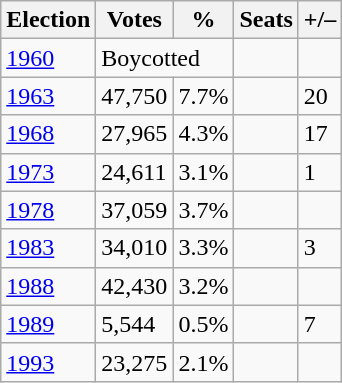<table class="wikitable">
<tr>
<th><strong>Election</strong></th>
<th><strong>Votes</strong></th>
<th><strong>%</strong></th>
<th><strong>Seats</strong></th>
<th>+/–</th>
</tr>
<tr>
<td><a href='#'>1960</a></td>
<td colspan="2">Boycotted</td>
<td></td>
<td></td>
</tr>
<tr>
<td><a href='#'>1963</a></td>
<td>47,750</td>
<td>7.7%</td>
<td></td>
<td> 20</td>
</tr>
<tr>
<td><a href='#'>1968</a></td>
<td>27,965</td>
<td>4.3%</td>
<td></td>
<td> 17</td>
</tr>
<tr>
<td><a href='#'>1973</a></td>
<td>24,611</td>
<td>3.1%</td>
<td></td>
<td> 1</td>
</tr>
<tr>
<td><a href='#'>1978</a></td>
<td>37,059</td>
<td>3.7%</td>
<td></td>
<td></td>
</tr>
<tr>
<td><a href='#'>1983</a></td>
<td>34,010</td>
<td>3.3%</td>
<td></td>
<td> 3</td>
</tr>
<tr>
<td><a href='#'>1988</a></td>
<td>42,430</td>
<td>3.2%</td>
<td></td>
<td></td>
</tr>
<tr>
<td><a href='#'>1989</a></td>
<td>5,544</td>
<td>0.5%</td>
<td></td>
<td> 7</td>
</tr>
<tr>
<td><a href='#'>1993</a></td>
<td>23,275</td>
<td>2.1%</td>
<td></td>
<td></td>
</tr>
</table>
